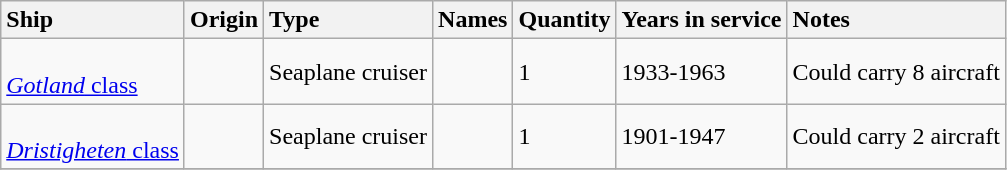<table class="wikitable">
<tr>
<th style="text-align:left">Ship</th>
<th style="text-align:left">Origin</th>
<th style="text-align:left">Type</th>
<th style="text-align:left">Names</th>
<th style="text-align:left">Quantity</th>
<th style="text-align:left">Years in service</th>
<th style="text-align:left">Notes</th>
</tr>
<tr>
<td> <br> <a href='#'><em>Gotland</em> class</a></td>
<td></td>
<td>Seaplane cruiser</td>
<td></td>
<td>1</td>
<td>1933-1963</td>
<td>Could carry 8 aircraft</td>
</tr>
<tr>
<td> <br> <a href='#'><em>Dristigheten</em> class</a></td>
<td></td>
<td>Seaplane cruiser</td>
<td></td>
<td>1</td>
<td>1901-1947</td>
<td>Could carry 2 aircraft</td>
</tr>
<tr>
</tr>
</table>
